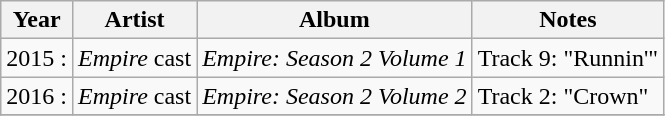<table class="wikitable">
<tr>
<th align="left">Year</th>
<th align="left">Artist</th>
<th align="left">Album</th>
<th align="left">Notes</th>
</tr>
<tr>
<td>2015 :</td>
<td><em>Empire</em> cast</td>
<td><em>Empire: Season 2 Volume 1</em></td>
<td>Track 9: "Runnin'"</td>
</tr>
<tr>
<td>2016 :</td>
<td><em>Empire</em> cast</td>
<td><em>Empire: Season 2 Volume 2</em></td>
<td>Track 2: "Crown"</td>
</tr>
<tr>
</tr>
</table>
